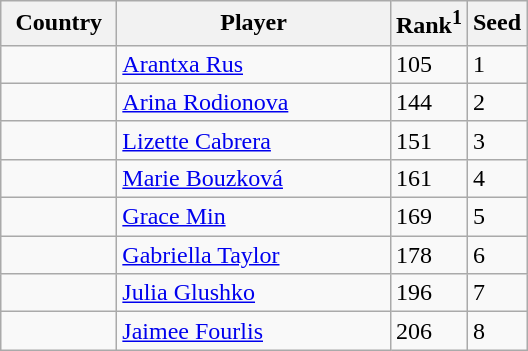<table class="sortable wikitable">
<tr>
<th width="70">Country</th>
<th width="175">Player</th>
<th>Rank<sup>1</sup></th>
<th>Seed</th>
</tr>
<tr>
<td></td>
<td><a href='#'>Arantxa Rus</a></td>
<td>105</td>
<td>1</td>
</tr>
<tr>
<td></td>
<td><a href='#'>Arina Rodionova</a></td>
<td>144</td>
<td>2</td>
</tr>
<tr>
<td></td>
<td><a href='#'>Lizette Cabrera</a></td>
<td>151</td>
<td>3</td>
</tr>
<tr>
<td></td>
<td><a href='#'>Marie Bouzková</a></td>
<td>161</td>
<td>4</td>
</tr>
<tr>
<td></td>
<td><a href='#'>Grace Min</a></td>
<td>169</td>
<td>5</td>
</tr>
<tr>
<td></td>
<td><a href='#'>Gabriella Taylor</a></td>
<td>178</td>
<td>6</td>
</tr>
<tr>
<td></td>
<td><a href='#'>Julia Glushko</a></td>
<td>196</td>
<td>7</td>
</tr>
<tr>
<td></td>
<td><a href='#'>Jaimee Fourlis</a></td>
<td>206</td>
<td>8</td>
</tr>
</table>
